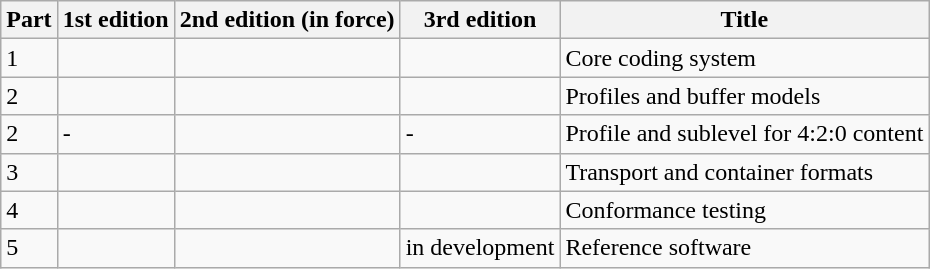<table class="wikitable" border="1" style="border-collapse: collapse;">
<tr>
<th scope="col">Part</th>
<th scope="col">1st edition</th>
<th scope="col">2nd edition (in force)</th>
<th>3rd edition</th>
<th scope="col">Title</th>
</tr>
<tr>
<td>1</td>
<td></td>
<td></td>
<td></td>
<td>Core coding system</td>
</tr>
<tr>
<td>2</td>
<td></td>
<td></td>
<td></td>
<td>Profiles and buffer models</td>
</tr>
<tr>
<td>2</td>
<td>-</td>
<td></td>
<td>-</td>
<td>Profile and sublevel for 4:2:0 content</td>
</tr>
<tr>
<td>3</td>
<td></td>
<td></td>
<td></td>
<td>Transport and container formats</td>
</tr>
<tr>
<td>4</td>
<td></td>
<td></td>
<td></td>
<td>Conformance testing</td>
</tr>
<tr>
<td>5</td>
<td></td>
<td></td>
<td>in development</td>
<td>Reference software</td>
</tr>
</table>
